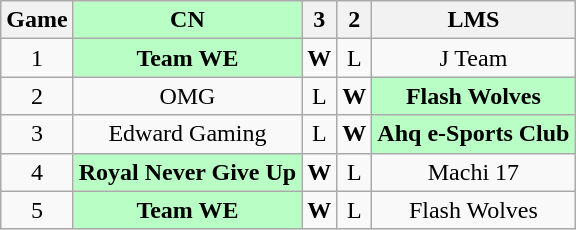<table class="wikitable" style="text-align:center;">
<tr>
<th>Game</th>
<th style="background:#B9FFC5">CN</th>
<th>3</th>
<th>2</th>
<th>LMS</th>
</tr>
<tr>
<td>1</td>
<td style="background:#B9FFC5"><strong>Team WE</strong></td>
<td><strong>W</strong></td>
<td>L</td>
<td>J Team</td>
</tr>
<tr>
<td>2</td>
<td>OMG</td>
<td>L</td>
<td><strong>W</strong></td>
<td style="background:#B9FFC5"><strong>Flash Wolves</strong></td>
</tr>
<tr>
<td>3</td>
<td>Edward Gaming</td>
<td>L</td>
<td><strong>W</strong></td>
<td style="background:#B9FFC5"><strong>Ahq e-Sports Club</strong></td>
</tr>
<tr>
<td>4</td>
<td style="background:#B9FFC5"><strong>Royal Never Give Up</strong></td>
<td><strong>W</strong></td>
<td>L</td>
<td>Machi 17</td>
</tr>
<tr>
<td>5</td>
<td style="background:#B9FFC5"><strong>Team WE</strong></td>
<td><strong>W</strong></td>
<td>L</td>
<td>Flash Wolves</td>
</tr>
</table>
